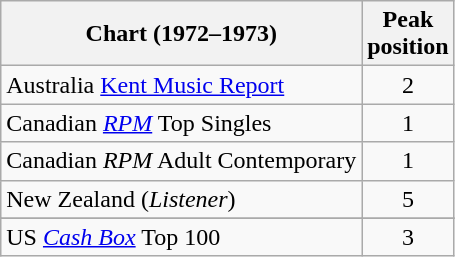<table class="wikitable sortable">
<tr>
<th>Chart (1972–1973)</th>
<th>Peak<br>position</th>
</tr>
<tr>
<td>Australia <a href='#'>Kent Music Report</a></td>
<td style="text-align:center;">2</td>
</tr>
<tr>
<td>Canadian <em><a href='#'>RPM</a></em> Top Singles</td>
<td style="text-align:center;">1</td>
</tr>
<tr>
<td>Canadian <em>RPM</em> Adult Contemporary</td>
<td style="text-align:center;">1</td>
</tr>
<tr>
<td>New Zealand (<em>Listener</em>)</td>
<td style="text-align:center;">5</td>
</tr>
<tr>
</tr>
<tr>
</tr>
<tr>
<td>US <em><a href='#'>Cash Box</a></em> Top 100</td>
<td style="text-align:center;">3</td>
</tr>
</table>
